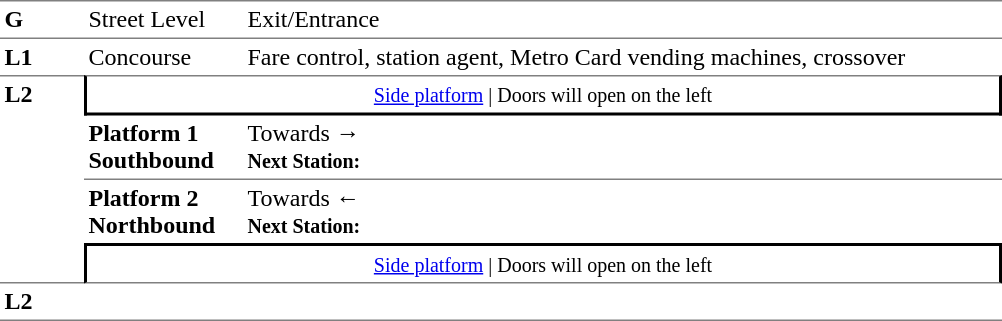<table table border=0 cellspacing=0 cellpadding=3>
<tr>
<td style="border-bottom:solid 1px grey;border-top:solid 1px grey;" width=50 valign=top><strong>G</strong></td>
<td style="border-top:solid 1px grey;border-bottom:solid 1px grey;" width=100 valign=top>Street Level</td>
<td style="border-top:solid 1px grey;border-bottom:solid 1px grey;" width=500 valign=top>Exit/Entrance</td>
</tr>
<tr>
<td valign=top><strong>L1</strong></td>
<td valign=top>Concourse</td>
<td valign=top>Fare control, station agent, Metro Card vending machines, crossover</td>
</tr>
<tr>
<td style="border-top:solid 1px grey;border-bottom:solid 1px grey;" width=50 rowspan=4 valign=top><strong>L2</strong></td>
<td style="border-top:solid 1px grey;border-right:solid 2px black;border-left:solid 2px black;border-bottom:solid 2px black;text-align:center;" colspan=2><small><a href='#'>Side platform</a> | Doors will open on the left </small></td>
</tr>
<tr>
<td style="border-bottom:solid 1px grey;" width=100><span><strong>Platform 1</strong><br><strong>Southbound</strong></span></td>
<td style="border-bottom:solid 1px grey;" width=500>Towards → <br><small><strong>Next Station:</strong> </small></td>
</tr>
<tr>
<td><span><strong>Platform 2</strong><br><strong>Northbound</strong></span></td>
<td><span></span>Towards ← <br><small><strong>Next Station:</strong> </small></td>
</tr>
<tr>
<td style="border-top:solid 2px black;border-right:solid 2px black;border-left:solid 2px black;border-bottom:solid 1px grey;text-align:center;" colspan=2><small><a href='#'>Side platform</a> | Doors will open on the left </small></td>
</tr>
<tr>
<td style="border-bottom:solid 1px grey;" width=50 rowspan=2 valign=top><strong>L2</strong></td>
<td style="border-bottom:solid 1px grey;" width=100></td>
<td style="border-bottom:solid 1px grey;" width=500></td>
</tr>
</table>
